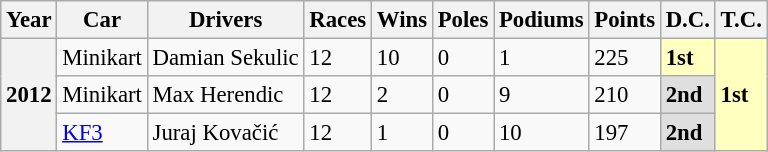<table class="wikitable" style="font-size:95%">
<tr>
<th>Year</th>
<th>Car</th>
<th>Drivers</th>
<th>Races</th>
<th>Wins</th>
<th>Poles</th>
<th>Podiums</th>
<th>Points</th>
<th>D.C.</th>
<th>T.C.</th>
</tr>
<tr>
<th rowspan=4>2012</th>
<td>Minikart</td>
<td> Damian Sekulic</td>
<td>12</td>
<td>10</td>
<td>0</td>
<td>1</td>
<td>225</td>
<td style=background:#ffffbf><strong>1st</strong></td>
<td rowspan=4 style=background:#ffffbf;><strong>1st</strong></td>
</tr>
<tr>
<td>Minikart</td>
<td> Max Herendic</td>
<td>12</td>
<td>2</td>
<td>0</td>
<td>9</td>
<td>210</td>
<td style=background:#DFDFDF><strong>2nd</strong></td>
</tr>
<tr>
<td><a href='#'>KF3</a></td>
<td> Juraj Kovačić</td>
<td>12</td>
<td>1</td>
<td>0</td>
<td>10</td>
<td>197</td>
<td style=background:#DFDFDF><strong>2nd</strong></td>
</tr>
</table>
